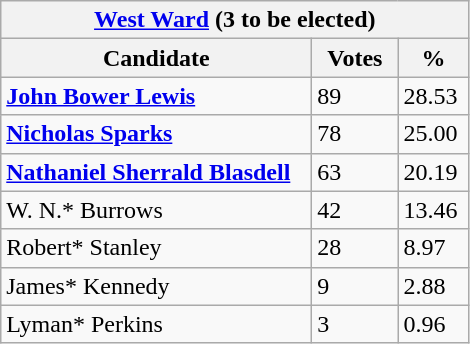<table class="wikitable">
<tr>
<th colspan="3"><a href='#'>West Ward</a> (3 to be elected)</th>
</tr>
<tr>
<th style="width: 200px">Candidate</th>
<th style="width: 50px">Votes</th>
<th style="width: 40px">%</th>
</tr>
<tr>
<td><strong><a href='#'>John Bower Lewis</a></strong></td>
<td>89</td>
<td>28.53</td>
</tr>
<tr>
<td><strong><a href='#'>Nicholas Sparks</a></strong></td>
<td>78</td>
<td>25.00</td>
</tr>
<tr>
<td><strong><a href='#'>Nathaniel Sherrald Blasdell</a></strong></td>
<td>63</td>
<td>20.19</td>
</tr>
<tr>
<td>W. N.* Burrows</td>
<td>42</td>
<td>13.46</td>
</tr>
<tr>
<td>Robert* Stanley</td>
<td>28</td>
<td>8.97</td>
</tr>
<tr>
<td>James* Kennedy</td>
<td>9</td>
<td>2.88</td>
</tr>
<tr>
<td>Lyman* Perkins</td>
<td>3</td>
<td>0.96</td>
</tr>
</table>
